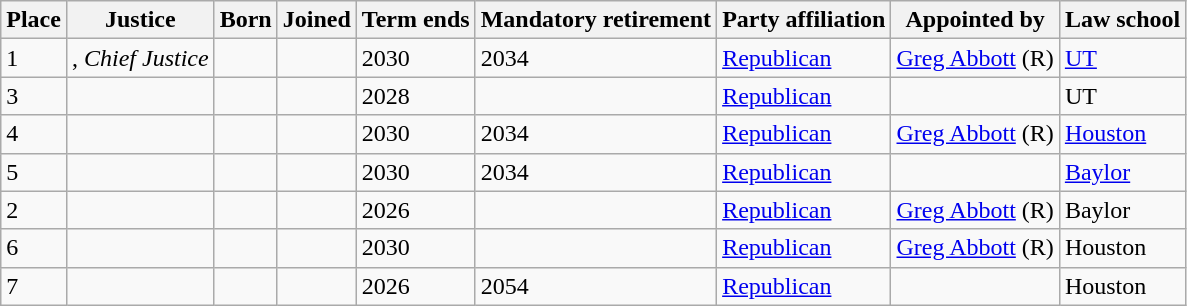<table class="wikitable sortable">
<tr>
<th>Place</th>
<th>Justice</th>
<th>Born</th>
<th>Joined</th>
<th>Term ends</th>
<th>Mandatory retirement</th>
<th>Party affiliation</th>
<th>Appointed by</th>
<th>Law school</th>
</tr>
<tr>
<td>1</td>
<td>, <em>Chief Justice</em></td>
<td></td>
<td></td>
<td>2030</td>
<td>2034</td>
<td><a href='#'>Republican</a></td>
<td><a href='#'>Greg Abbott</a> (R)</td>
<td><a href='#'>UT</a></td>
</tr>
<tr>
<td>3</td>
<td></td>
<td align="center"></td>
<td></td>
<td>2028</td>
<td align="center"></td>
<td><a href='#'>Republican</a></td>
<td></td>
<td>UT</td>
</tr>
<tr>
<td>4</td>
<td></td>
<td></td>
<td></td>
<td>2030</td>
<td>2034</td>
<td><a href='#'>Republican</a></td>
<td><a href='#'>Greg Abbott</a> (R)</td>
<td><a href='#'>Houston</a></td>
</tr>
<tr>
<td>5</td>
<td></td>
<td></td>
<td></td>
<td>2030</td>
<td>2034</td>
<td><a href='#'>Republican</a></td>
<td></td>
<td><a href='#'>Baylor</a></td>
</tr>
<tr>
<td>2</td>
<td></td>
<td align="center"></td>
<td></td>
<td>2026</td>
<td align="center"></td>
<td><a href='#'>Republican</a></td>
<td><a href='#'>Greg Abbott</a> (R)</td>
<td>Baylor</td>
</tr>
<tr>
<td>6</td>
<td></td>
<td align="center"></td>
<td></td>
<td>2030</td>
<td align="center"></td>
<td><a href='#'>Republican</a></td>
<td><a href='#'>Greg Abbott</a> (R)</td>
<td>Houston</td>
</tr>
<tr>
<td>7</td>
<td></td>
<td></td>
<td></td>
<td>2026</td>
<td>2054</td>
<td><a href='#'>Republican</a></td>
<td></td>
<td>Houston</td>
</tr>
</table>
